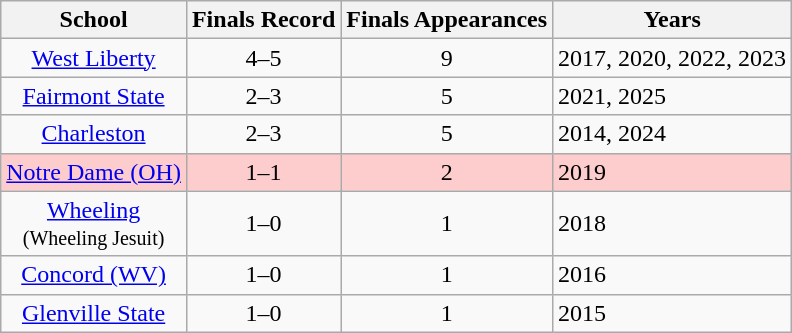<table class="wikitable sortable" style="text-align:center;">
<tr>
<th>School</th>
<th>Finals Record</th>
<th>Finals Appearances</th>
<th class=unsortable>Years</th>
</tr>
<tr>
<td><a href='#'>West Liberty</a></td>
<td>4–5</td>
<td>9</td>
<td align=left>2017, 2020, 2022, 2023</td>
</tr>
<tr>
<td><a href='#'>Fairmont State</a></td>
<td>2–3</td>
<td>5</td>
<td align=left>2021, 2025</td>
</tr>
<tr>
<td><a href='#'>Charleston</a></td>
<td>2–3</td>
<td>5</td>
<td align=left>2014, 2024</td>
</tr>
<tr bgcolor=#fdcccc>
<td><a href='#'>Notre Dame (OH)</a></td>
<td>1–1</td>
<td>2</td>
<td align=left>2019</td>
</tr>
<tr>
<td><a href='#'>Wheeling</a><br><small>(Wheeling Jesuit)</small></td>
<td>1–0</td>
<td>1</td>
<td align=left>2018</td>
</tr>
<tr>
<td><a href='#'>Concord (WV)</a></td>
<td>1–0</td>
<td>1</td>
<td align=left>2016</td>
</tr>
<tr>
<td><a href='#'>Glenville State</a></td>
<td>1–0</td>
<td>1</td>
<td align=left>2015</td>
</tr>
</table>
